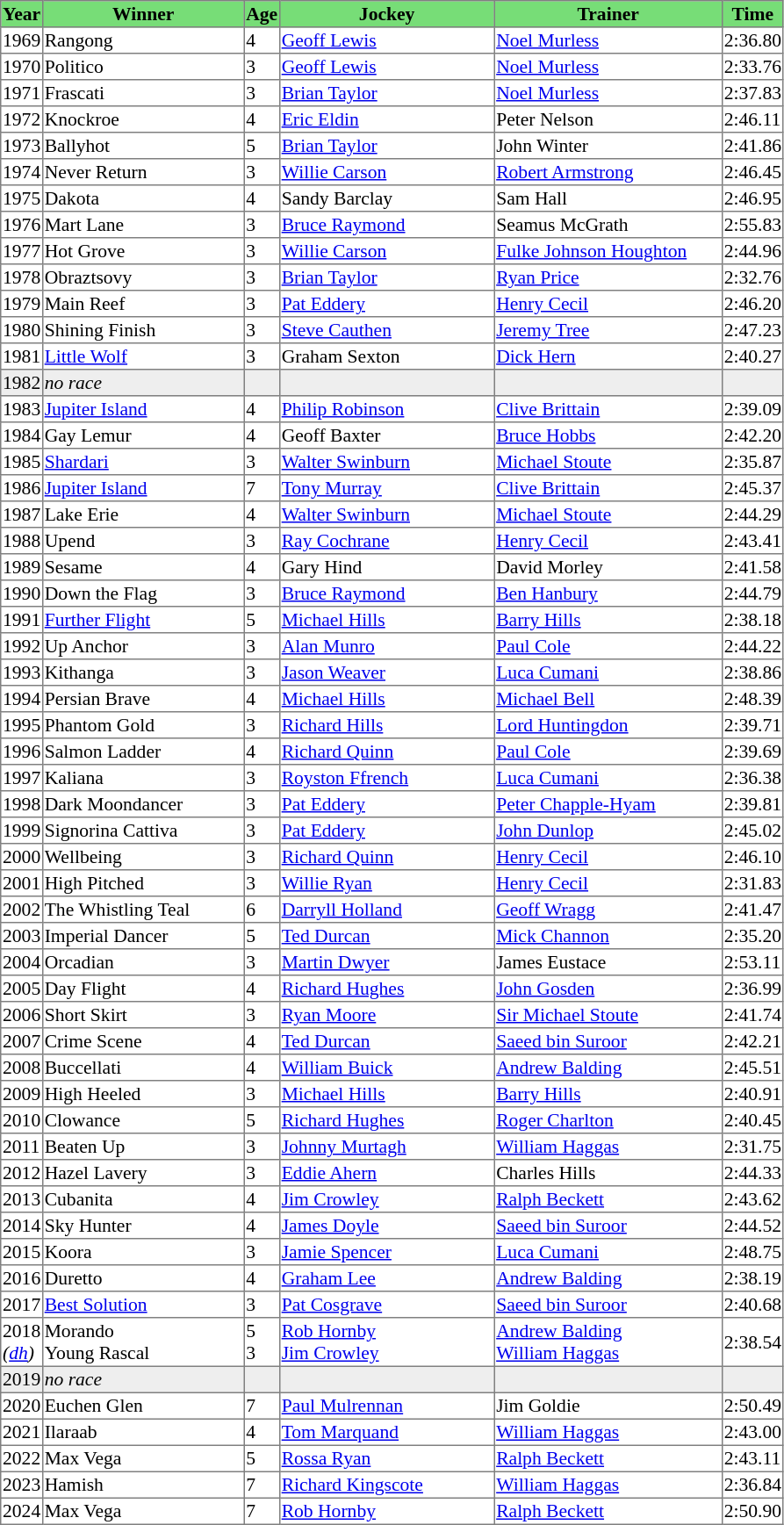<table class = "sortable" | border="1" style="border-collapse: collapse; font-size:90%">
<tr bgcolor="#77dd77" align="center">
<th>Year</th>
<th>Winner</th>
<th>Age</th>
<th>Jockey</th>
<th>Trainer</th>
<th>Time</th>
</tr>
<tr>
<td>1969</td>
<td width=150px>Rangong</td>
<td>4</td>
<td width=160px><a href='#'>Geoff Lewis</a></td>
<td width=170px><a href='#'>Noel Murless</a></td>
<td>2:36.80</td>
</tr>
<tr>
<td>1970</td>
<td>Politico</td>
<td>3</td>
<td><a href='#'>Geoff Lewis</a></td>
<td><a href='#'>Noel Murless</a></td>
<td>2:33.76</td>
</tr>
<tr>
<td>1971</td>
<td>Frascati</td>
<td>3</td>
<td><a href='#'>Brian Taylor</a></td>
<td><a href='#'>Noel Murless</a></td>
<td>2:37.83</td>
</tr>
<tr>
<td>1972</td>
<td>Knockroe</td>
<td>4</td>
<td><a href='#'>Eric Eldin</a></td>
<td>Peter Nelson</td>
<td>2:46.11</td>
</tr>
<tr>
<td>1973</td>
<td>Ballyhot</td>
<td>5</td>
<td><a href='#'>Brian Taylor</a></td>
<td>John Winter</td>
<td>2:41.86</td>
</tr>
<tr>
<td>1974</td>
<td>Never Return</td>
<td>3</td>
<td><a href='#'>Willie Carson</a></td>
<td><a href='#'>Robert Armstrong</a></td>
<td>2:46.45</td>
</tr>
<tr>
<td>1975</td>
<td>Dakota</td>
<td>4</td>
<td>Sandy Barclay</td>
<td>Sam Hall</td>
<td>2:46.95</td>
</tr>
<tr>
<td>1976</td>
<td>Mart Lane</td>
<td>3</td>
<td><a href='#'>Bruce Raymond</a></td>
<td>Seamus McGrath</td>
<td>2:55.83</td>
</tr>
<tr>
<td>1977</td>
<td>Hot Grove</td>
<td>3</td>
<td><a href='#'>Willie Carson</a></td>
<td><a href='#'>Fulke Johnson Houghton</a></td>
<td>2:44.96</td>
</tr>
<tr>
<td>1978</td>
<td>Obraztsovy</td>
<td>3</td>
<td><a href='#'>Brian Taylor</a></td>
<td><a href='#'>Ryan Price</a></td>
<td>2:32.76</td>
</tr>
<tr>
<td>1979</td>
<td>Main Reef</td>
<td>3</td>
<td><a href='#'>Pat Eddery</a></td>
<td><a href='#'>Henry Cecil</a></td>
<td>2:46.20</td>
</tr>
<tr>
<td>1980</td>
<td>Shining Finish</td>
<td>3</td>
<td><a href='#'>Steve Cauthen</a></td>
<td><a href='#'>Jeremy Tree</a></td>
<td>2:47.23</td>
</tr>
<tr>
<td>1981</td>
<td><a href='#'>Little Wolf</a></td>
<td>3</td>
<td>Graham Sexton</td>
<td><a href='#'>Dick Hern</a></td>
<td>2:40.27</td>
</tr>
<tr bgcolor="#eeeeee">
<td>1982</td>
<td><em>no race</em> </td>
<td></td>
<td></td>
<td></td>
<td></td>
</tr>
<tr>
<td>1983</td>
<td><a href='#'>Jupiter Island</a></td>
<td>4</td>
<td><a href='#'>Philip Robinson</a></td>
<td><a href='#'>Clive Brittain</a></td>
<td>2:39.09</td>
</tr>
<tr>
<td>1984</td>
<td>Gay Lemur</td>
<td>4</td>
<td>Geoff Baxter</td>
<td><a href='#'>Bruce Hobbs</a></td>
<td>2:42.20</td>
</tr>
<tr>
<td>1985</td>
<td><a href='#'>Shardari</a></td>
<td>3</td>
<td><a href='#'>Walter Swinburn</a></td>
<td><a href='#'>Michael Stoute</a></td>
<td>2:35.87</td>
</tr>
<tr>
<td>1986</td>
<td><a href='#'>Jupiter Island</a></td>
<td>7</td>
<td><a href='#'>Tony Murray</a></td>
<td><a href='#'>Clive Brittain</a></td>
<td>2:45.37</td>
</tr>
<tr>
<td>1987</td>
<td>Lake Erie</td>
<td>4</td>
<td><a href='#'>Walter Swinburn</a></td>
<td><a href='#'>Michael Stoute</a></td>
<td>2:44.29</td>
</tr>
<tr>
<td>1988</td>
<td>Upend</td>
<td>3</td>
<td><a href='#'>Ray Cochrane</a></td>
<td><a href='#'>Henry Cecil</a></td>
<td>2:43.41</td>
</tr>
<tr>
<td>1989</td>
<td>Sesame</td>
<td>4</td>
<td>Gary Hind</td>
<td>David Morley</td>
<td>2:41.58</td>
</tr>
<tr>
<td>1990</td>
<td>Down the Flag</td>
<td>3</td>
<td><a href='#'>Bruce Raymond</a></td>
<td><a href='#'>Ben Hanbury</a></td>
<td>2:44.79</td>
</tr>
<tr>
<td>1991</td>
<td><a href='#'>Further Flight</a></td>
<td>5</td>
<td><a href='#'>Michael Hills</a></td>
<td><a href='#'>Barry Hills</a></td>
<td>2:38.18</td>
</tr>
<tr>
<td>1992</td>
<td>Up Anchor</td>
<td>3</td>
<td><a href='#'>Alan Munro</a></td>
<td><a href='#'>Paul Cole</a></td>
<td>2:44.22</td>
</tr>
<tr>
<td>1993</td>
<td>Kithanga</td>
<td>3</td>
<td><a href='#'>Jason Weaver</a></td>
<td><a href='#'>Luca Cumani</a></td>
<td>2:38.86</td>
</tr>
<tr>
<td>1994</td>
<td>Persian Brave</td>
<td>4</td>
<td><a href='#'>Michael Hills</a></td>
<td><a href='#'>Michael Bell</a></td>
<td>2:48.39</td>
</tr>
<tr>
<td>1995</td>
<td>Phantom Gold</td>
<td>3</td>
<td><a href='#'>Richard Hills</a></td>
<td><a href='#'>Lord Huntingdon</a></td>
<td>2:39.71</td>
</tr>
<tr>
<td>1996</td>
<td>Salmon Ladder</td>
<td>4</td>
<td><a href='#'>Richard Quinn</a></td>
<td><a href='#'>Paul Cole</a></td>
<td>2:39.69</td>
</tr>
<tr>
<td>1997</td>
<td>Kaliana</td>
<td>3</td>
<td><a href='#'>Royston Ffrench</a></td>
<td><a href='#'>Luca Cumani</a></td>
<td>2:36.38</td>
</tr>
<tr>
<td>1998</td>
<td>Dark Moondancer </td>
<td>3</td>
<td><a href='#'>Pat Eddery</a></td>
<td><a href='#'>Peter Chapple-Hyam</a></td>
<td>2:39.81</td>
</tr>
<tr>
<td>1999</td>
<td>Signorina Cattiva</td>
<td>3</td>
<td><a href='#'>Pat Eddery</a></td>
<td><a href='#'>John Dunlop</a></td>
<td>2:45.02</td>
</tr>
<tr>
<td>2000</td>
<td>Wellbeing</td>
<td>3</td>
<td><a href='#'>Richard Quinn</a></td>
<td><a href='#'>Henry Cecil</a></td>
<td>2:46.10</td>
</tr>
<tr>
<td>2001</td>
<td>High Pitched </td>
<td>3</td>
<td><a href='#'>Willie Ryan</a></td>
<td><a href='#'>Henry Cecil</a></td>
<td>2:31.83</td>
</tr>
<tr>
<td>2002</td>
<td>The Whistling Teal</td>
<td>6</td>
<td><a href='#'>Darryll Holland</a></td>
<td><a href='#'>Geoff Wragg</a></td>
<td>2:41.47</td>
</tr>
<tr>
<td>2003</td>
<td>Imperial Dancer</td>
<td>5</td>
<td><a href='#'>Ted Durcan</a></td>
<td><a href='#'>Mick Channon</a></td>
<td>2:35.20</td>
</tr>
<tr>
<td>2004</td>
<td>Orcadian</td>
<td>3</td>
<td><a href='#'>Martin Dwyer</a></td>
<td>James Eustace</td>
<td>2:53.11</td>
</tr>
<tr>
<td>2005</td>
<td>Day Flight</td>
<td>4</td>
<td><a href='#'>Richard Hughes</a></td>
<td><a href='#'>John Gosden</a></td>
<td>2:36.99</td>
</tr>
<tr>
<td>2006</td>
<td>Short Skirt</td>
<td>3</td>
<td><a href='#'>Ryan Moore</a></td>
<td><a href='#'>Sir Michael Stoute</a></td>
<td>2:41.74</td>
</tr>
<tr>
<td>2007</td>
<td>Crime Scene</td>
<td>4</td>
<td><a href='#'>Ted Durcan</a></td>
<td><a href='#'>Saeed bin Suroor</a></td>
<td>2:42.21</td>
</tr>
<tr>
<td>2008</td>
<td>Buccellati</td>
<td>4</td>
<td><a href='#'>William Buick</a></td>
<td><a href='#'>Andrew Balding</a></td>
<td>2:45.51</td>
</tr>
<tr>
<td>2009</td>
<td>High Heeled</td>
<td>3</td>
<td><a href='#'>Michael Hills</a></td>
<td><a href='#'>Barry Hills</a></td>
<td>2:40.91</td>
</tr>
<tr>
<td>2010</td>
<td>Clowance</td>
<td>5</td>
<td><a href='#'>Richard Hughes</a></td>
<td><a href='#'>Roger Charlton</a></td>
<td>2:40.45</td>
</tr>
<tr>
<td>2011</td>
<td>Beaten Up</td>
<td>3</td>
<td><a href='#'>Johnny Murtagh</a></td>
<td><a href='#'>William Haggas</a></td>
<td>2:31.75</td>
</tr>
<tr>
<td>2012</td>
<td>Hazel Lavery</td>
<td>3</td>
<td><a href='#'>Eddie Ahern</a></td>
<td>Charles Hills</td>
<td>2:44.33</td>
</tr>
<tr>
<td>2013</td>
<td>Cubanita</td>
<td>4</td>
<td><a href='#'>Jim Crowley</a></td>
<td><a href='#'>Ralph Beckett</a></td>
<td>2:43.62</td>
</tr>
<tr>
<td>2014</td>
<td>Sky Hunter</td>
<td>4</td>
<td><a href='#'>James Doyle</a></td>
<td><a href='#'>Saeed bin Suroor</a></td>
<td>2:44.52</td>
</tr>
<tr>
<td>2015</td>
<td>Koora</td>
<td>3</td>
<td><a href='#'>Jamie Spencer</a></td>
<td><a href='#'>Luca Cumani</a></td>
<td>2:48.75</td>
</tr>
<tr>
<td>2016</td>
<td>Duretto</td>
<td>4</td>
<td><a href='#'>Graham Lee</a></td>
<td><a href='#'>Andrew Balding</a></td>
<td>2:38.19</td>
</tr>
<tr>
<td>2017</td>
<td><a href='#'>Best Solution</a></td>
<td>3</td>
<td><a href='#'>Pat Cosgrave</a></td>
<td><a href='#'>Saeed bin Suroor</a></td>
<td>2:40.68</td>
</tr>
<tr>
<td>2018<br><em>(<a href='#'>dh</a>)</em></td>
<td>Morando<br>Young Rascal</td>
<td>5<br>3</td>
<td><a href='#'>Rob Hornby</a><br><a href='#'>Jim Crowley</a></td>
<td><a href='#'>Andrew Balding</a><br><a href='#'>William Haggas</a></td>
<td>2:38.54</td>
</tr>
<tr bgcolor="#eeeeee">
<td>2019</td>
<td><em>no race</em> </td>
<td></td>
<td></td>
<td></td>
<td></td>
</tr>
<tr>
<td>2020</td>
<td>Euchen Glen</td>
<td>7</td>
<td><a href='#'>Paul Mulrennan</a></td>
<td>Jim Goldie</td>
<td>2:50.49</td>
</tr>
<tr>
<td>2021</td>
<td>Ilaraab</td>
<td>4</td>
<td><a href='#'>Tom Marquand</a></td>
<td><a href='#'>William Haggas</a></td>
<td>2:43.00</td>
</tr>
<tr>
<td>2022</td>
<td>Max Vega</td>
<td>5</td>
<td><a href='#'>Rossa Ryan</a></td>
<td><a href='#'>Ralph Beckett</a></td>
<td>2:43.11</td>
</tr>
<tr>
<td>2023</td>
<td>Hamish</td>
<td>7</td>
<td><a href='#'>Richard Kingscote</a></td>
<td><a href='#'>William Haggas</a></td>
<td>2:36.84</td>
</tr>
<tr>
<td>2024</td>
<td>Max Vega</td>
<td>7</td>
<td><a href='#'>Rob Hornby</a></td>
<td><a href='#'>Ralph Beckett</a></td>
<td>2:50.90</td>
</tr>
</table>
